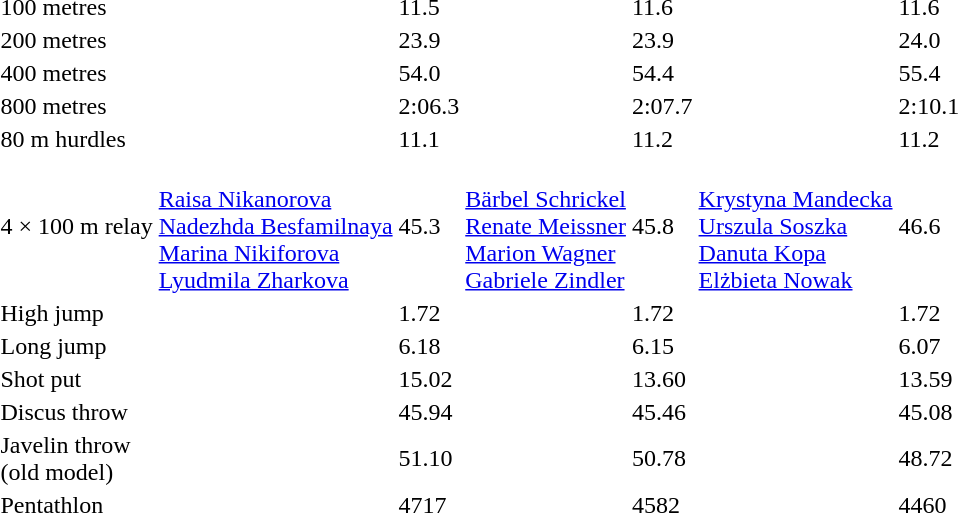<table>
<tr>
<td>100 metres</td>
<td></td>
<td>11.5</td>
<td></td>
<td>11.6</td>
<td></td>
<td>11.6</td>
</tr>
<tr>
<td>200 metres</td>
<td></td>
<td>23.9</td>
<td></td>
<td>23.9</td>
<td></td>
<td>24.0</td>
</tr>
<tr>
<td>400 metres</td>
<td></td>
<td>54.0</td>
<td></td>
<td>54.4</td>
<td></td>
<td>55.4</td>
</tr>
<tr>
<td>800 metres</td>
<td></td>
<td>2:06.3</td>
<td></td>
<td>2:07.7</td>
<td></td>
<td>2:10.1</td>
</tr>
<tr>
<td>80 m hurdles</td>
<td></td>
<td>11.1</td>
<td></td>
<td>11.2</td>
<td></td>
<td>11.2</td>
</tr>
<tr>
<td>4 × 100 m relay</td>
<td><br><a href='#'>Raisa Nikanorova</a><br><a href='#'>Nadezhda Besfamilnaya</a><br><a href='#'>Marina Nikiforova</a><br><a href='#'>Lyudmila Zharkova</a></td>
<td>45.3</td>
<td><br><a href='#'>Bärbel Schrickel</a><br><a href='#'>Renate Meissner</a><br><a href='#'>Marion Wagner</a><br><a href='#'>Gabriele Zindler</a></td>
<td>45.8</td>
<td><br><a href='#'>Krystyna Mandecka</a><br><a href='#'>Urszula Soszka</a><br><a href='#'>Danuta Kopa</a><br><a href='#'>Elżbieta Nowak</a></td>
<td>46.6</td>
</tr>
<tr>
<td>High jump</td>
<td></td>
<td>1.72</td>
<td></td>
<td>1.72</td>
<td></td>
<td>1.72</td>
</tr>
<tr>
<td>Long jump</td>
<td></td>
<td>6.18</td>
<td></td>
<td>6.15</td>
<td></td>
<td>6.07</td>
</tr>
<tr>
<td>Shot put</td>
<td></td>
<td>15.02</td>
<td></td>
<td>13.60</td>
<td></td>
<td>13.59</td>
</tr>
<tr>
<td>Discus throw</td>
<td></td>
<td>45.94</td>
<td></td>
<td>45.46</td>
<td></td>
<td>45.08</td>
</tr>
<tr>
<td>Javelin throw<br>(old model)</td>
<td></td>
<td>51.10</td>
<td></td>
<td>50.78</td>
<td></td>
<td>48.72</td>
</tr>
<tr>
<td>Pentathlon</td>
<td></td>
<td>4717</td>
<td></td>
<td>4582</td>
<td></td>
<td>4460</td>
</tr>
</table>
